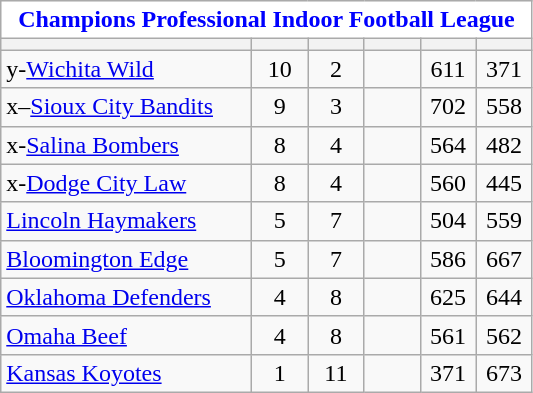<table class="wikitable" style="text-align:center">
<tr>
<th colspan="6" style="vertical-align:middle; background:white; color:blue;">Champions Professional Indoor Football League</th>
</tr>
<tr>
<th width="160"></th>
<th width="30"></th>
<th width="30"></th>
<th width="30"></th>
<th width="30"></th>
<th width="30"></th>
</tr>
<tr>
<td style="text-align:left;">y-<a href='#'>Wichita Wild</a></td>
<td>10</td>
<td>2</td>
<td></td>
<td>611</td>
<td>371</td>
</tr>
<tr>
<td style="text-align:left;">x–<a href='#'>Sioux City Bandits</a></td>
<td>9</td>
<td>3</td>
<td></td>
<td>702</td>
<td>558</td>
</tr>
<tr>
<td style="text-align:left;">x-<a href='#'>Salina Bombers</a></td>
<td>8</td>
<td>4</td>
<td></td>
<td>564</td>
<td>482</td>
</tr>
<tr>
<td style="text-align:left;">x-<a href='#'>Dodge City Law</a></td>
<td>8</td>
<td>4</td>
<td></td>
<td>560</td>
<td>445</td>
</tr>
<tr>
<td style="text-align:left;"><a href='#'>Lincoln Haymakers</a></td>
<td>5</td>
<td>7</td>
<td></td>
<td>504</td>
<td>559</td>
</tr>
<tr>
<td style="text-align:left;"><a href='#'>Bloomington Edge</a></td>
<td>5</td>
<td>7</td>
<td></td>
<td>586</td>
<td>667</td>
</tr>
<tr>
<td style="text-align:left;"><a href='#'>Oklahoma Defenders</a></td>
<td>4</td>
<td>8</td>
<td></td>
<td>625</td>
<td>644</td>
</tr>
<tr>
<td style="text-align:left;"><a href='#'>Omaha Beef</a></td>
<td>4</td>
<td>8</td>
<td></td>
<td>561</td>
<td>562</td>
</tr>
<tr>
<td style="text-align:left;"><a href='#'>Kansas Koyotes</a></td>
<td>1</td>
<td>11</td>
<td></td>
<td>371</td>
<td>673</td>
</tr>
</table>
